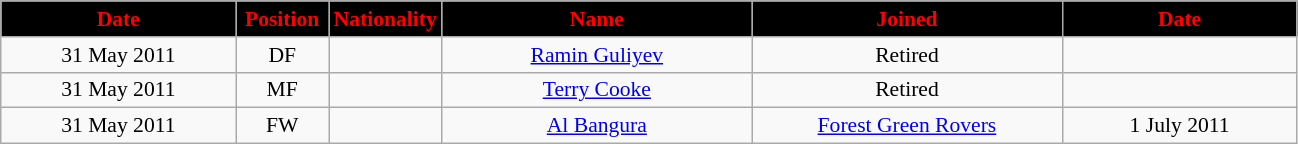<table class="wikitable"  style="text-align:center; font-size:90%; ">
<tr>
<th style="background:#000000; color:#FF0000; width:150px;">Date</th>
<th style="background:#000000; color:#FF0000; width:55px;">Position</th>
<th style="background:#000000; color:#FF0000; width:55px;">Nationality</th>
<th style="background:#000000; color:#FF0000; width:200px;">Name</th>
<th style="background:#000000; color:#FF0000; width:200px;">Joined</th>
<th style="background:#000000; color:#FF0000; width:150px;">Date</th>
</tr>
<tr>
<td>31 May 2011</td>
<td>DF</td>
<td></td>
<td><a href='#'>Ramin Guliyev</a></td>
<td>Retired</td>
<td></td>
</tr>
<tr>
<td>31 May 2011</td>
<td>MF</td>
<td></td>
<td><a href='#'>Terry Cooke</a></td>
<td>Retired</td>
<td></td>
</tr>
<tr>
<td>31 May 2011</td>
<td>FW</td>
<td></td>
<td><a href='#'>Al Bangura</a></td>
<td><a href='#'>Forest Green Rovers</a></td>
<td>1 July 2011</td>
</tr>
</table>
